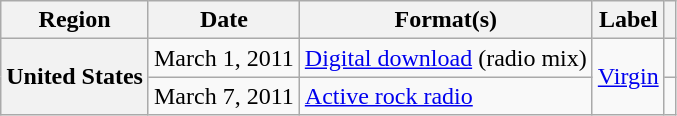<table class="wikitable plainrowheaders">
<tr>
<th scope="col">Region</th>
<th scope="col">Date</th>
<th scope="col">Format(s)</th>
<th scope="col">Label</th>
<th scope="col"></th>
</tr>
<tr>
<th scope="row" rowspan="2">United States</th>
<td>March 1, 2011</td>
<td><a href='#'>Digital download</a> (radio mix)</td>
<td rowspan="2"><a href='#'>Virgin</a></td>
<td></td>
</tr>
<tr>
<td>March 7, 2011</td>
<td><a href='#'>Active rock radio</a></td>
<td></td>
</tr>
</table>
